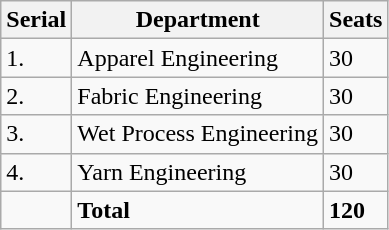<table class="wikitable">
<tr>
<th>Serial</th>
<th>Department</th>
<th>Seats</th>
</tr>
<tr>
<td>1.</td>
<td>Apparel Engineering</td>
<td>30</td>
</tr>
<tr>
<td>2.</td>
<td>Fabric Engineering</td>
<td>30</td>
</tr>
<tr>
<td>3.</td>
<td>Wet Process Engineering</td>
<td>30</td>
</tr>
<tr>
<td>4.</td>
<td>Yarn Engineering</td>
<td>30</td>
</tr>
<tr>
<td></td>
<td><strong>Total</strong></td>
<td><strong>120</strong></td>
</tr>
</table>
